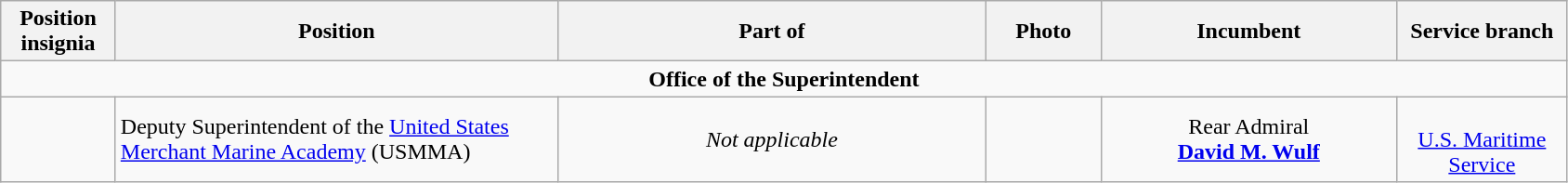<table class="wikitable">
<tr>
<th width="75" style="text-align:center">Position insignia</th>
<th width="310" style="text-align:center">Position</th>
<th width="300" style="text-align:center">Part of</th>
<th width="75" style="text-align:center">Photo</th>
<th width="205" style="text-align:center">Incumbent</th>
<th width="115" style="text-align:center">Service branch</th>
</tr>
<tr>
<td colspan="6" style="text-align:center"><strong>Office of the Superintendent</strong></td>
</tr>
<tr>
<td></td>
<td>Deputy Superintendent of the <a href='#'>United States Merchant Marine Academy</a> (USMMA)</td>
<td style="text-align:center"><em>Not applicable</em></td>
<td></td>
<td style="text-align:center">Rear Admiral<br><strong><a href='#'>David M. Wulf</a></strong></td>
<td style="text-align:center"><br><a href='#'>U.S. Maritime Service</a></td>
</tr>
</table>
